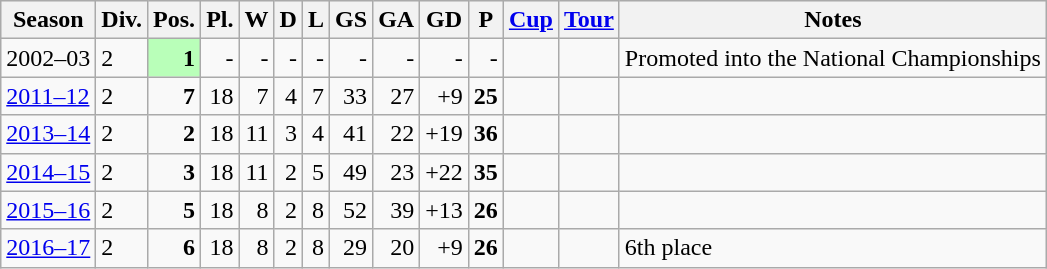<table class="wikitable">
<tr style="background:#efefef;">
<th>Season</th>
<th>Div.</th>
<th>Pos.</th>
<th>Pl.</th>
<th>W</th>
<th>D</th>
<th>L</th>
<th>GS</th>
<th>GA</th>
<th>GD</th>
<th>P</th>
<th><a href='#'>Cup</a></th>
<th><a href='#'>Tour</a></th>
<th>Notes</th>
</tr>
<tr>
<td>2002–03</td>
<td>2</td>
<td align=right bgcolor=#B9FFB9><strong>1</strong></td>
<td align=right>-</td>
<td align=right>-</td>
<td align=right>-</td>
<td align=right>-</td>
<td align=right>-</td>
<td align=right>-</td>
<td align=right>-</td>
<td align=right>-</td>
<td></td>
<td></td>
<td>Promoted into the National Championships</td>
</tr>
<tr>
<td><a href='#'>2011–12</a></td>
<td>2</td>
<td align=right><strong>7</strong></td>
<td align=right>18</td>
<td align=right>7</td>
<td align=right>4</td>
<td align=right>7</td>
<td align=right>33</td>
<td align=right>27</td>
<td align=right>+9</td>
<td align=right><strong>25</strong></td>
<td></td>
<td></td>
<td></td>
</tr>
<tr>
<td><a href='#'>2013–14</a></td>
<td>2</td>
<td align=right><strong>2</strong></td>
<td align=right>18</td>
<td align=right>11</td>
<td align=right>3</td>
<td align=right>4</td>
<td align=right>41</td>
<td align=right>22</td>
<td align=right>+19</td>
<td align=right><strong>36</strong></td>
<td></td>
<td></td>
<td></td>
</tr>
<tr>
<td><a href='#'>2014–15</a></td>
<td>2</td>
<td align=right><strong>3</strong></td>
<td align=right>18</td>
<td align=right>11</td>
<td align=right>2</td>
<td align=right>5</td>
<td align=right>49</td>
<td align=right>23</td>
<td align=right>+22</td>
<td align=right><strong>35</strong></td>
<td></td>
<td></td>
<td></td>
</tr>
<tr>
<td><a href='#'>2015–16</a></td>
<td>2</td>
<td align=right><strong>5</strong></td>
<td align=right>18</td>
<td align=right>8</td>
<td align=right>2</td>
<td align=right>8</td>
<td align=right>52</td>
<td align=right>39</td>
<td align=right>+13</td>
<td align=right><strong>26</strong></td>
<td></td>
<td></td>
<td></td>
</tr>
<tr>
<td><a href='#'>2016–17</a></td>
<td>2</td>
<td align=right><strong>6</strong></td>
<td align=right>18</td>
<td align=right>8</td>
<td align=right>2</td>
<td align=right>8</td>
<td align=right>29</td>
<td align=right>20</td>
<td align=right>+9</td>
<td align=right><strong>26</strong></td>
<td></td>
<td></td>
<td>6th place</td>
</tr>
</table>
